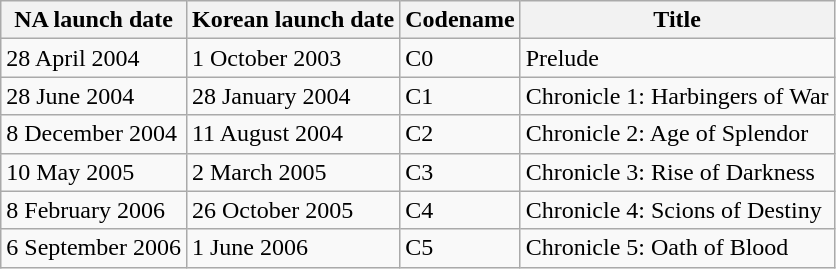<table class="wikitable">
<tr>
<th>NA launch date</th>
<th>Korean launch date</th>
<th>Codename</th>
<th>Title</th>
</tr>
<tr>
<td>28 April 2004</td>
<td>1 October 2003</td>
<td>C0</td>
<td>Prelude</td>
</tr>
<tr>
<td>28 June 2004</td>
<td>28 January 2004</td>
<td>C1</td>
<td>Chronicle 1: Harbingers of War</td>
</tr>
<tr>
<td>8 December 2004</td>
<td>11 August 2004</td>
<td>C2</td>
<td>Chronicle 2: Age of Splendor</td>
</tr>
<tr>
<td>10 May 2005</td>
<td>2 March 2005</td>
<td>C3</td>
<td>Chronicle 3: Rise of Darkness</td>
</tr>
<tr>
<td>8 February 2006</td>
<td>26 October 2005</td>
<td>C4</td>
<td>Chronicle 4: Scions of Destiny</td>
</tr>
<tr>
<td>6 September 2006</td>
<td>1 June 2006</td>
<td>C5</td>
<td>Chronicle 5: Oath of Blood</td>
</tr>
</table>
